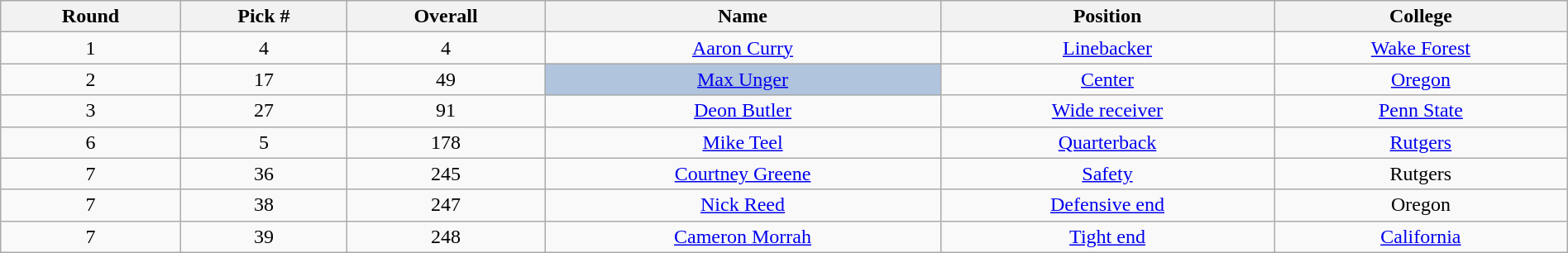<table class="wikitable sortable sortable" style="width: 100%; text-align:center">
<tr>
<th>Round</th>
<th>Pick #</th>
<th>Overall</th>
<th>Name</th>
<th>Position</th>
<th>College</th>
</tr>
<tr>
<td>1</td>
<td>4</td>
<td>4</td>
<td><a href='#'>Aaron Curry</a></td>
<td><a href='#'>Linebacker</a></td>
<td><a href='#'>Wake Forest</a></td>
</tr>
<tr>
<td>2</td>
<td>17</td>
<td>49</td>
<td bgcolor=lightsteelblue><a href='#'>Max Unger</a></td>
<td><a href='#'>Center</a></td>
<td><a href='#'>Oregon</a></td>
</tr>
<tr>
<td>3</td>
<td>27</td>
<td>91</td>
<td><a href='#'>Deon Butler</a></td>
<td><a href='#'>Wide receiver</a></td>
<td><a href='#'>Penn State</a></td>
</tr>
<tr>
<td>6</td>
<td>5</td>
<td>178</td>
<td><a href='#'>Mike Teel</a></td>
<td><a href='#'>Quarterback</a></td>
<td><a href='#'>Rutgers</a></td>
</tr>
<tr>
<td>7</td>
<td>36</td>
<td>245</td>
<td><a href='#'>Courtney Greene</a></td>
<td><a href='#'>Safety</a></td>
<td>Rutgers</td>
</tr>
<tr>
<td>7</td>
<td>38</td>
<td>247</td>
<td><a href='#'>Nick Reed</a></td>
<td><a href='#'>Defensive end</a></td>
<td>Oregon</td>
</tr>
<tr>
<td>7</td>
<td>39</td>
<td>248</td>
<td><a href='#'>Cameron Morrah</a></td>
<td><a href='#'>Tight end</a></td>
<td><a href='#'>California</a></td>
</tr>
</table>
